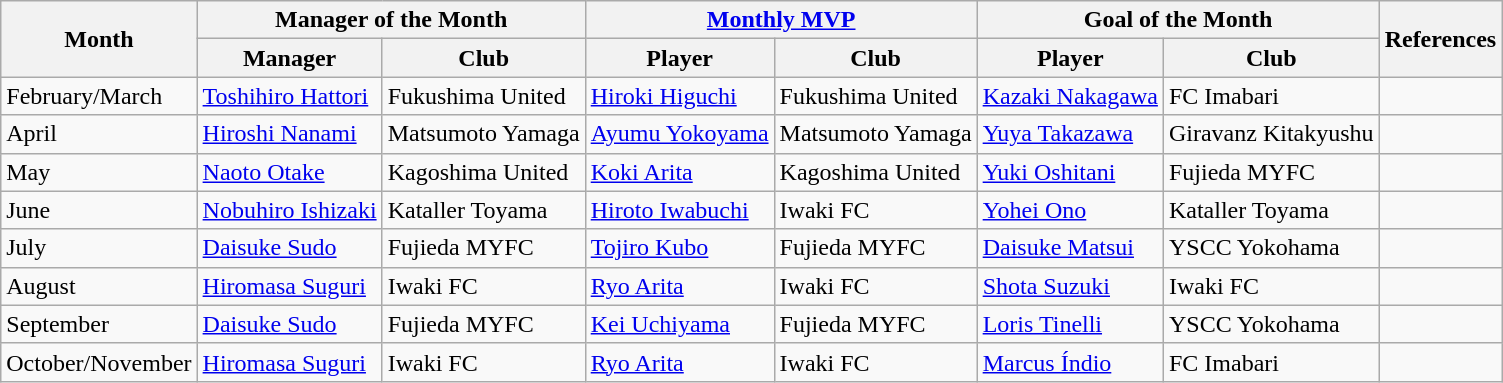<table class="wikitable">
<tr>
<th rowspan="2">Month</th>
<th colspan="2">Manager of the Month</th>
<th colspan="2"><a href='#'>Monthly MVP</a></th>
<th colspan="2">Goal of the Month</th>
<th rowspan="2">References</th>
</tr>
<tr>
<th>Manager</th>
<th>Club</th>
<th>Player</th>
<th>Club</th>
<th>Player</th>
<th>Club</th>
</tr>
<tr>
<td>February/March</td>
<td> <a href='#'>Toshihiro Hattori</a></td>
<td>Fukushima United</td>
<td> <a href='#'>Hiroki Higuchi</a></td>
<td>Fukushima United</td>
<td> <a href='#'>Kazaki Nakagawa</a></td>
<td>FC Imabari</td>
<td align=center></td>
</tr>
<tr>
<td>April</td>
<td> <a href='#'>Hiroshi Nanami</a></td>
<td>Matsumoto Yamaga</td>
<td> <a href='#'>Ayumu Yokoyama</a></td>
<td>Matsumoto Yamaga</td>
<td> <a href='#'>Yuya Takazawa</a></td>
<td>Giravanz Kitakyushu</td>
<td align=center></td>
</tr>
<tr>
<td>May</td>
<td> <a href='#'>Naoto Otake</a></td>
<td>Kagoshima United</td>
<td> <a href='#'>Koki Arita</a></td>
<td>Kagoshima United</td>
<td> <a href='#'>Yuki Oshitani</a></td>
<td>Fujieda MYFC</td>
<td align=center></td>
</tr>
<tr>
<td>June</td>
<td> <a href='#'>Nobuhiro Ishizaki</a></td>
<td>Kataller Toyama</td>
<td> <a href='#'>Hiroto Iwabuchi</a></td>
<td>Iwaki FC</td>
<td> <a href='#'>Yohei Ono</a></td>
<td>Kataller Toyama</td>
<td align=center></td>
</tr>
<tr>
<td>July</td>
<td> <a href='#'>Daisuke Sudo</a></td>
<td>Fujieda MYFC</td>
<td> <a href='#'>Tojiro Kubo</a></td>
<td>Fujieda MYFC</td>
<td> <a href='#'>Daisuke Matsui</a></td>
<td>YSCC Yokohama</td>
<td align=center></td>
</tr>
<tr>
<td>August</td>
<td> <a href='#'>Hiromasa Suguri</a></td>
<td>Iwaki FC</td>
<td> <a href='#'>Ryo Arita</a></td>
<td>Iwaki FC</td>
<td> <a href='#'>Shota Suzuki</a></td>
<td>Iwaki FC</td>
<td align=center></td>
</tr>
<tr>
<td>September</td>
<td> <a href='#'>Daisuke Sudo</a></td>
<td>Fujieda MYFC</td>
<td> <a href='#'>Kei Uchiyama</a></td>
<td>Fujieda MYFC</td>
<td> <a href='#'>Loris Tinelli</a></td>
<td>YSCC Yokohama</td>
<td align=center></td>
</tr>
<tr>
<td>October/November</td>
<td> <a href='#'>Hiromasa Suguri</a></td>
<td>Iwaki FC</td>
<td> <a href='#'>Ryo Arita</a></td>
<td>Iwaki FC</td>
<td> <a href='#'>Marcus Índio</a></td>
<td>FC Imabari</td>
<td align=center></td>
</tr>
</table>
